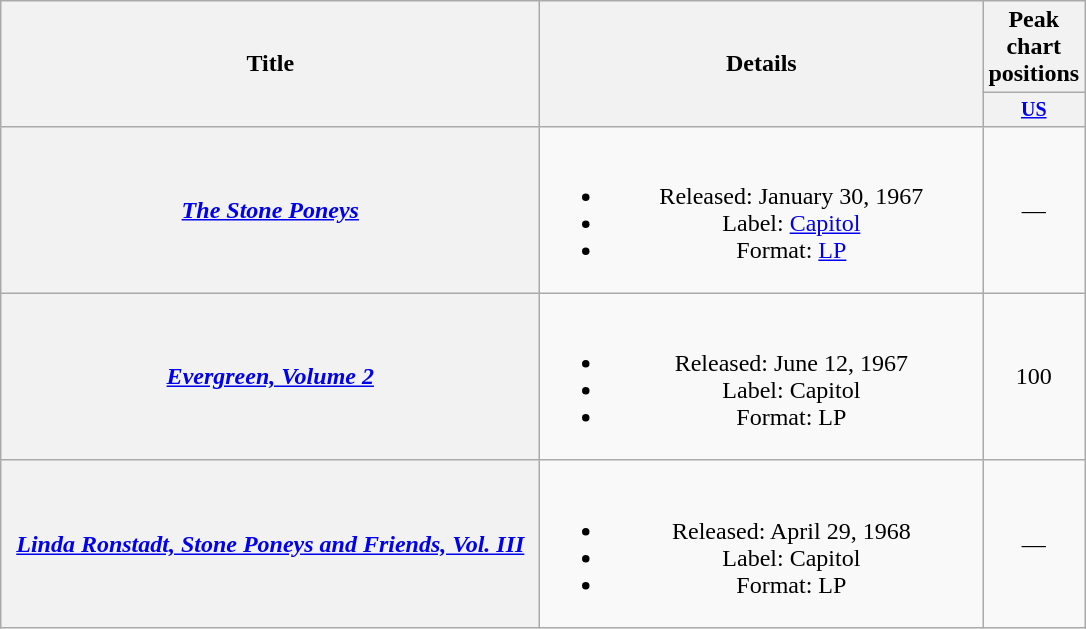<table class="wikitable plainrowheaders" style="text-align:center;">
<tr>
<th rowspan="2" style="width:22em;">Title</th>
<th rowspan="2" style="width:18em;">Details</th>
<th>Peak<br>chart<br>positions</th>
</tr>
<tr style="font-size:smaller;">
<th scope="col"><a href='#'>US</a><br></th>
</tr>
<tr>
<th scope="row"><em><a href='#'>The Stone Poneys</a></em></th>
<td><br><ul><li>Released: January 30, 1967</li><li>Label: <a href='#'>Capitol</a></li><li>Format: <a href='#'>LP</a></li></ul></td>
<td>—</td>
</tr>
<tr>
<th scope="row"><em><a href='#'>Evergreen, Volume 2</a></em></th>
<td><br><ul><li>Released: June 12, 1967</li><li>Label: Capitol</li><li>Format: LP</li></ul></td>
<td>100</td>
</tr>
<tr>
<th scope="row"><em><a href='#'>Linda Ronstadt, Stone Poneys and Friends, Vol. III</a></em></th>
<td><br><ul><li>Released: April 29, 1968</li><li>Label: Capitol</li><li>Format: LP</li></ul></td>
<td>—</td>
</tr>
</table>
